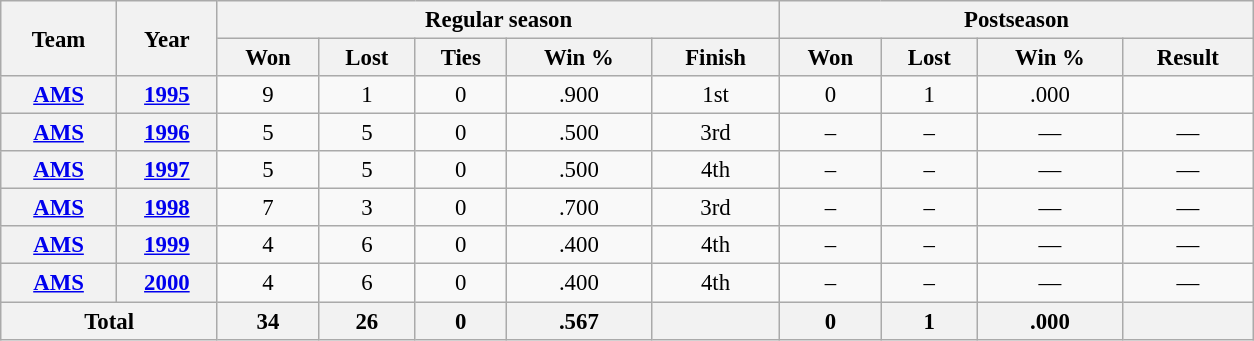<table class="wikitable" style="font-size: 95%; text-align:center; width:55em">
<tr>
<th rowspan="2">Team</th>
<th rowspan="2">Year</th>
<th colspan="5">Regular season</th>
<th colspan="4">Postseason</th>
</tr>
<tr>
<th>Won</th>
<th>Lost</th>
<th>Ties</th>
<th>Win %</th>
<th>Finish</th>
<th>Won</th>
<th>Lost</th>
<th>Win %</th>
<th>Result</th>
</tr>
<tr>
<th><a href='#'>AMS</a></th>
<th><a href='#'>1995</a></th>
<td>9</td>
<td>1</td>
<td>0</td>
<td>.900</td>
<td>1st </td>
<td>0</td>
<td>1</td>
<td>.000</td>
<td></td>
</tr>
<tr>
<th><a href='#'>AMS</a></th>
<th><a href='#'>1996</a></th>
<td>5</td>
<td>5</td>
<td>0</td>
<td>.500</td>
<td>3rd </td>
<td>–</td>
<td>–</td>
<td>—</td>
<td>—</td>
</tr>
<tr>
<th><a href='#'>AMS</a></th>
<th><a href='#'>1997</a></th>
<td>5</td>
<td>5</td>
<td>0</td>
<td>.500</td>
<td>4th </td>
<td>–</td>
<td>–</td>
<td>—</td>
<td>—</td>
</tr>
<tr>
<th><a href='#'>AMS</a></th>
<th><a href='#'>1998</a></th>
<td>7</td>
<td>3</td>
<td>0</td>
<td>.700</td>
<td>3rd </td>
<td>–</td>
<td>–</td>
<td>—</td>
<td>—</td>
</tr>
<tr>
<th><a href='#'>AMS</a></th>
<th><a href='#'>1999</a></th>
<td>4</td>
<td>6</td>
<td>0</td>
<td>.400</td>
<td>4th </td>
<td>–</td>
<td>–</td>
<td>—</td>
<td>—</td>
</tr>
<tr>
<th><a href='#'>AMS</a></th>
<th><a href='#'>2000</a></th>
<td>4</td>
<td>6</td>
<td>0</td>
<td>.400</td>
<td>4th </td>
<td>–</td>
<td>–</td>
<td>—</td>
<td>—</td>
</tr>
<tr>
<th colspan="2">Total</th>
<th>34</th>
<th>26</th>
<th>0</th>
<th>.567</th>
<th></th>
<th>0</th>
<th>1</th>
<th>.000</th>
<th></th>
</tr>
</table>
